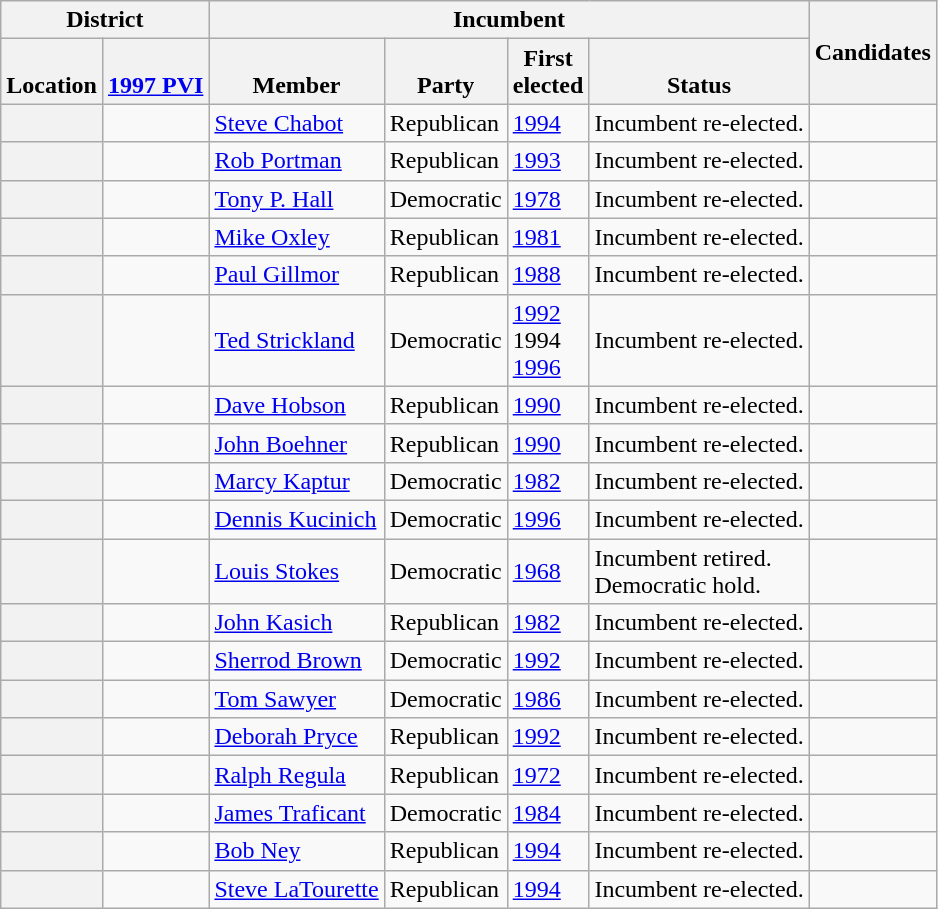<table class="wikitable sortable">
<tr>
<th colspan=2>District</th>
<th colspan=4>Incumbent</th>
<th rowspan=2 class="unsortable">Candidates</th>
</tr>
<tr valign=bottom>
<th>Location</th>
<th><a href='#'>1997 PVI</a></th>
<th>Member</th>
<th>Party</th>
<th>First<br>elected</th>
<th>Status</th>
</tr>
<tr>
<th></th>
<td></td>
<td><a href='#'>Steve Chabot</a></td>
<td>Republican</td>
<td><a href='#'>1994</a></td>
<td>Incumbent re-elected.</td>
<td nowrap></td>
</tr>
<tr>
<th></th>
<td></td>
<td><a href='#'>Rob Portman</a></td>
<td>Republican</td>
<td><a href='#'>1993</a></td>
<td>Incumbent re-elected.</td>
<td nowrap></td>
</tr>
<tr>
<th></th>
<td></td>
<td><a href='#'>Tony P. Hall</a></td>
<td>Democratic</td>
<td><a href='#'>1978</a></td>
<td>Incumbent re-elected.</td>
<td nowrap></td>
</tr>
<tr>
<th></th>
<td></td>
<td><a href='#'>Mike Oxley</a></td>
<td>Republican</td>
<td><a href='#'>1981</a></td>
<td>Incumbent re-elected.</td>
<td nowrap></td>
</tr>
<tr>
<th></th>
<td></td>
<td><a href='#'>Paul Gillmor</a></td>
<td>Republican</td>
<td><a href='#'>1988</a></td>
<td>Incumbent re-elected.</td>
<td nowrap></td>
</tr>
<tr>
<th></th>
<td></td>
<td><a href='#'>Ted Strickland</a></td>
<td>Democratic</td>
<td><a href='#'>1992</a><br>1994 <br><a href='#'>1996</a></td>
<td>Incumbent re-elected.</td>
<td nowrap></td>
</tr>
<tr>
<th></th>
<td></td>
<td><a href='#'>Dave Hobson</a></td>
<td>Republican</td>
<td><a href='#'>1990</a></td>
<td>Incumbent re-elected.</td>
<td nowrap></td>
</tr>
<tr>
<th></th>
<td></td>
<td><a href='#'>John Boehner</a></td>
<td>Republican</td>
<td><a href='#'>1990</a></td>
<td>Incumbent re-elected.</td>
<td nowrap></td>
</tr>
<tr>
<th></th>
<td></td>
<td><a href='#'>Marcy Kaptur</a></td>
<td>Democratic</td>
<td><a href='#'>1982</a></td>
<td>Incumbent re-elected.</td>
<td nowrap></td>
</tr>
<tr>
<th></th>
<td></td>
<td><a href='#'>Dennis Kucinich</a></td>
<td>Democratic</td>
<td><a href='#'>1996</a></td>
<td>Incumbent re-elected.</td>
<td nowrap></td>
</tr>
<tr>
<th></th>
<td></td>
<td><a href='#'>Louis Stokes</a></td>
<td>Democratic</td>
<td><a href='#'>1968</a></td>
<td>Incumbent retired.<br>Democratic hold.</td>
<td nowrap></td>
</tr>
<tr>
<th></th>
<td></td>
<td><a href='#'>John Kasich</a></td>
<td>Republican</td>
<td><a href='#'>1982</a></td>
<td>Incumbent re-elected.</td>
<td nowrap></td>
</tr>
<tr>
<th></th>
<td></td>
<td><a href='#'>Sherrod Brown</a></td>
<td>Democratic</td>
<td><a href='#'>1992</a></td>
<td>Incumbent re-elected.</td>
<td nowrap></td>
</tr>
<tr>
<th></th>
<td></td>
<td><a href='#'>Tom Sawyer</a></td>
<td>Democratic</td>
<td><a href='#'>1986</a></td>
<td>Incumbent re-elected.</td>
<td nowrap></td>
</tr>
<tr>
<th></th>
<td></td>
<td><a href='#'>Deborah Pryce</a></td>
<td>Republican</td>
<td><a href='#'>1992</a></td>
<td>Incumbent re-elected.</td>
<td nowrap></td>
</tr>
<tr>
<th></th>
<td></td>
<td><a href='#'>Ralph Regula</a></td>
<td>Republican</td>
<td><a href='#'>1972</a></td>
<td>Incumbent re-elected.</td>
<td nowrap></td>
</tr>
<tr>
<th></th>
<td></td>
<td><a href='#'>James Traficant</a></td>
<td>Democratic</td>
<td><a href='#'>1984</a></td>
<td>Incumbent re-elected.</td>
<td nowrap></td>
</tr>
<tr>
<th></th>
<td></td>
<td><a href='#'>Bob Ney</a></td>
<td>Republican</td>
<td><a href='#'>1994</a></td>
<td>Incumbent re-elected.</td>
<td nowrap></td>
</tr>
<tr>
<th></th>
<td></td>
<td><a href='#'>Steve LaTourette</a></td>
<td>Republican</td>
<td><a href='#'>1994</a></td>
<td>Incumbent re-elected.</td>
<td nowrap></td>
</tr>
</table>
